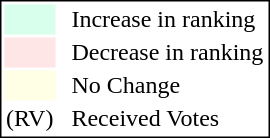<table style="border:1px solid black;">
<tr>
<td style="background:#D8FFEB; width:20px;"></td>
<td> </td>
<td>Increase in ranking</td>
</tr>
<tr>
<td style="background:#FFE6E6; width:20px;"></td>
<td> </td>
<td>Decrease in ranking</td>
</tr>
<tr>
<td style="background:#FFFFE6; width:20px;"></td>
<td> </td>
<td>No Change</td>
</tr>
<tr>
<td>(RV)</td>
<td> </td>
<td>Received Votes</td>
</tr>
</table>
